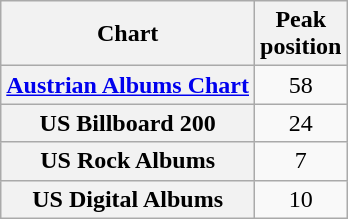<table class="wikitable sortable plainrowheaders">
<tr>
<th scope="col">Chart</th>
<th scope="col">Peak<br>position</th>
</tr>
<tr>
<th scope="row"><a href='#'>Austrian Albums Chart</a></th>
<td style="text-align:center;">58</td>
</tr>
<tr>
<th scope="row">US Billboard 200</th>
<td style="text-align:center;">24</td>
</tr>
<tr>
<th scope="row">US Rock Albums</th>
<td style="text-align:center;">7</td>
</tr>
<tr>
<th scope="row">US Digital Albums</th>
<td style="text-align:center;">10</td>
</tr>
</table>
